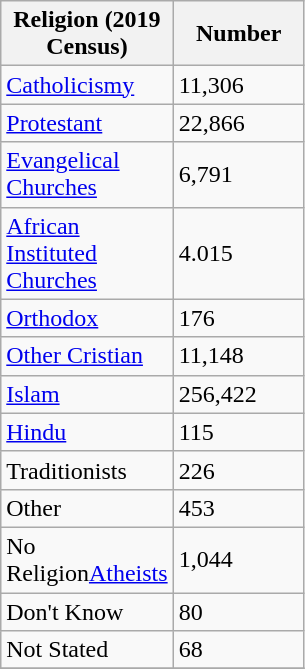<table class="wikitable">
<tr>
<th style="width:100px;">Religion (2019 Census)</th>
<th style="width:80px;">Number</th>
</tr>
<tr>
<td><a href='#'>Catholicismy</a></td>
<td>11,306</td>
</tr>
<tr>
<td><a href='#'>Protestant</a></td>
<td>22,866</td>
</tr>
<tr>
<td><a href='#'>Evangelical Churches</a></td>
<td>6,791</td>
</tr>
<tr>
<td><a href='#'>African Instituted Churches</a></td>
<td>4.015</td>
</tr>
<tr>
<td><a href='#'>Orthodox</a></td>
<td>176</td>
</tr>
<tr>
<td><a href='#'>Other Cristian</a></td>
<td>11,148</td>
</tr>
<tr>
<td><a href='#'>Islam</a></td>
<td>256,422</td>
</tr>
<tr>
<td><a href='#'>Hindu</a></td>
<td>115</td>
</tr>
<tr>
<td>Traditionists</td>
<td>226</td>
</tr>
<tr>
<td>Other</td>
<td>453</td>
</tr>
<tr>
<td>No Religion<a href='#'>Atheists</a></td>
<td>1,044</td>
</tr>
<tr>
<td>Don't Know</td>
<td>80</td>
</tr>
<tr>
<td>Not Stated</td>
<td>68</td>
</tr>
<tr>
</tr>
</table>
